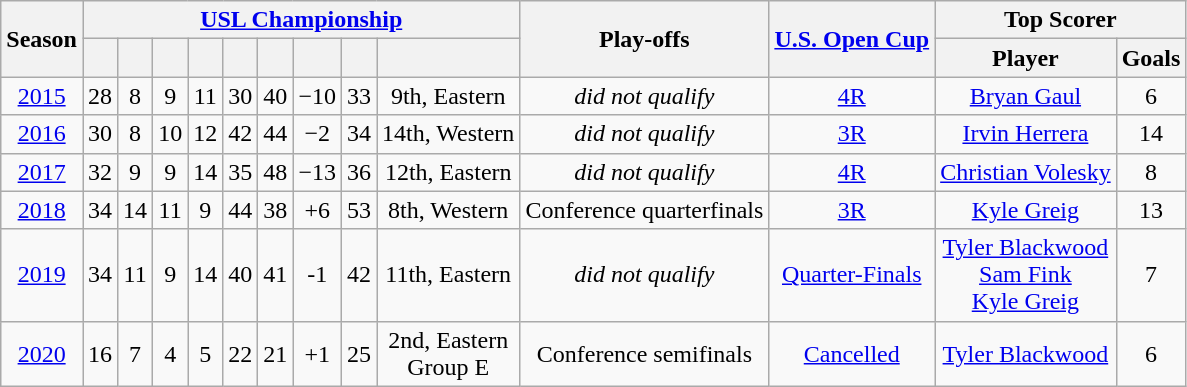<table class="wikitable sortable" style="text-align: center">
<tr>
<th scope="col" rowspan="2">Season</th>
<th colspan=9 class="unsortable"><a href='#'>USL Championship</a></th>
<th scope="col" rowspan="2" class="unsortable">Play-offs</th>
<th scope="col" rowspan="2" class="unsortable"><a href='#'>U.S. Open Cup</a></th>
<th scope="col" colspan="4" class="unsortable">Top Scorer</th>
</tr>
<tr>
<th></th>
<th></th>
<th></th>
<th></th>
<th></th>
<th></th>
<th></th>
<th></th>
<th></th>
<th class="unsortable">Player</th>
<th class="unsortable">Goals</th>
</tr>
<tr>
<td><a href='#'>2015</a></td>
<td>28</td>
<td>8</td>
<td>9</td>
<td>11</td>
<td>30</td>
<td>40</td>
<td>−10</td>
<td>33</td>
<td>9th, Eastern</td>
<td><em>did not qualify</em></td>
<td><a href='#'>4R</a></td>
<td> <a href='#'>Bryan Gaul</a></td>
<td>6</td>
</tr>
<tr>
<td><a href='#'>2016</a></td>
<td>30</td>
<td>8</td>
<td>10</td>
<td>12</td>
<td>42</td>
<td>44</td>
<td>−2</td>
<td>34</td>
<td>14th, Western</td>
<td><em>did not qualify</em></td>
<td><a href='#'>3R</a></td>
<td> <a href='#'>Irvin Herrera</a></td>
<td>14</td>
</tr>
<tr>
<td><a href='#'>2017</a></td>
<td>32</td>
<td>9</td>
<td>9</td>
<td>14</td>
<td>35</td>
<td>48</td>
<td>−13</td>
<td>36</td>
<td>12th, Eastern</td>
<td><em>did not qualify</em></td>
<td><a href='#'>4R</a></td>
<td> <a href='#'>Christian Volesky</a></td>
<td>8</td>
</tr>
<tr>
<td><a href='#'>2018</a></td>
<td>34</td>
<td>14</td>
<td>11</td>
<td>9</td>
<td>44</td>
<td>38</td>
<td>+6</td>
<td>53</td>
<td>8th, Western</td>
<td>Conference quarterfinals</td>
<td><a href='#'>3R</a></td>
<td> <a href='#'>Kyle Greig</a></td>
<td>13</td>
</tr>
<tr>
<td><a href='#'>2019</a></td>
<td>34</td>
<td>11</td>
<td>9</td>
<td>14</td>
<td>40</td>
<td>41</td>
<td>-1</td>
<td>42</td>
<td>11th, Eastern</td>
<td><em>did not qualify</em></td>
<td><a href='#'>Quarter-Finals</a></td>
<td> <a href='#'>Tyler Blackwood</a><br> <a href='#'>Sam Fink</a><br> <a href='#'>Kyle Greig</a></td>
<td>7</td>
</tr>
<tr>
<td><a href='#'>2020</a></td>
<td>16</td>
<td>7</td>
<td>4</td>
<td>5</td>
<td>22</td>
<td>21</td>
<td>+1</td>
<td>25</td>
<td>2nd, Eastern<br>Group E</td>
<td>Conference semifinals</td>
<td><a href='#'>Cancelled</a></td>
<td> <a href='#'>Tyler Blackwood</a></td>
<td>6</td>
</tr>
</table>
